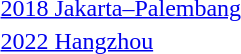<table>
<tr>
<td><a href='#'>2018 Jakarta–Palembang</a></td>
<td></td>
<td></td>
<td></td>
</tr>
<tr>
<td><a href='#'>2022 Hangzhou</a></td>
<td></td>
<td></td>
<td></td>
</tr>
</table>
